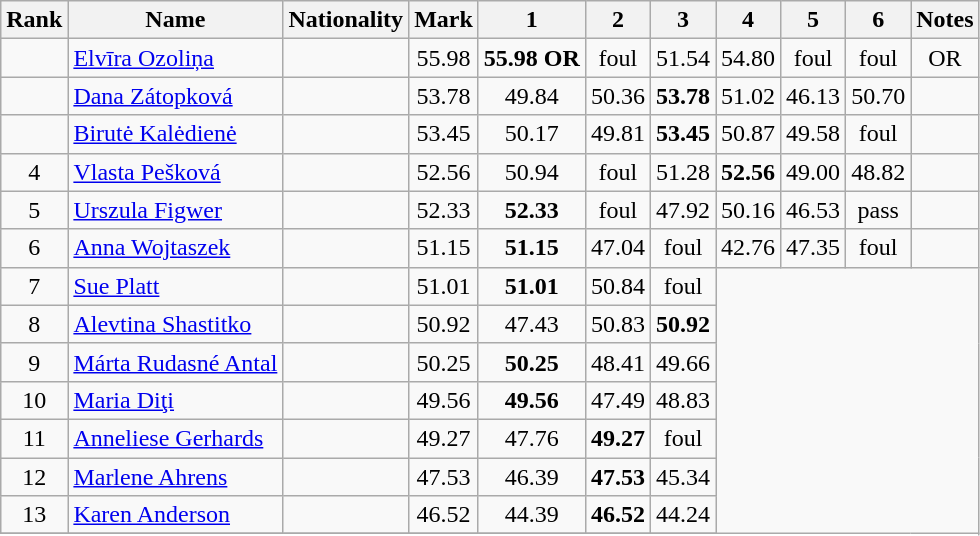<table class="wikitable sortable" style="text-align:center">
<tr>
<th>Rank</th>
<th>Name</th>
<th>Nationality</th>
<th>Mark</th>
<th>1</th>
<th>2</th>
<th>3</th>
<th>4</th>
<th>5</th>
<th>6</th>
<th>Notes</th>
</tr>
<tr>
<td></td>
<td align=left><a href='#'>Elvīra Ozoliņa</a></td>
<td align=left></td>
<td>55.98</td>
<td><strong>55.98 OR</strong></td>
<td>foul</td>
<td>51.54</td>
<td>54.80</td>
<td>foul</td>
<td>foul</td>
<td>OR</td>
</tr>
<tr>
<td></td>
<td align=left><a href='#'>Dana Zátopková</a></td>
<td align=left></td>
<td>53.78</td>
<td>49.84</td>
<td>50.36</td>
<td><strong>53.78</strong></td>
<td>51.02</td>
<td>46.13</td>
<td>50.70</td>
<td></td>
</tr>
<tr>
<td></td>
<td align=left><a href='#'>Birutė Kalėdienė</a></td>
<td align=left></td>
<td>53.45</td>
<td>50.17</td>
<td>49.81</td>
<td><strong>53.45</strong></td>
<td>50.87</td>
<td>49.58</td>
<td>foul</td>
<td></td>
</tr>
<tr>
<td>4</td>
<td align=left><a href='#'>Vlasta Pešková</a></td>
<td align=left></td>
<td>52.56</td>
<td>50.94</td>
<td>foul</td>
<td>51.28</td>
<td><strong>52.56</strong></td>
<td>49.00</td>
<td>48.82</td>
<td></td>
</tr>
<tr>
<td>5</td>
<td align=left><a href='#'>Urszula Figwer</a></td>
<td align=left></td>
<td>52.33</td>
<td><strong>52.33</strong></td>
<td>foul</td>
<td>47.92</td>
<td>50.16</td>
<td>46.53</td>
<td>pass</td>
<td></td>
</tr>
<tr>
<td>6</td>
<td align=left><a href='#'>Anna Wojtaszek</a></td>
<td align=left></td>
<td>51.15</td>
<td><strong>51.15</strong></td>
<td>47.04</td>
<td>foul</td>
<td>42.76</td>
<td>47.35</td>
<td>foul</td>
<td></td>
</tr>
<tr>
<td>7</td>
<td align=left><a href='#'>Sue Platt</a></td>
<td align=left></td>
<td>51.01</td>
<td><strong>51.01</strong></td>
<td>50.84</td>
<td>foul</td>
</tr>
<tr>
<td>8</td>
<td align=left><a href='#'>Alevtina Shastitko</a></td>
<td align=left></td>
<td>50.92</td>
<td>47.43</td>
<td>50.83</td>
<td><strong>50.92</strong></td>
</tr>
<tr>
<td>9</td>
<td align=left><a href='#'>Márta Rudasné Antal</a></td>
<td align=left></td>
<td>50.25</td>
<td><strong>50.25</strong></td>
<td>48.41</td>
<td>49.66</td>
</tr>
<tr>
<td>10</td>
<td align=left><a href='#'>Maria Diţi</a></td>
<td align=left></td>
<td>49.56</td>
<td><strong>49.56</strong></td>
<td>47.49</td>
<td>48.83</td>
</tr>
<tr>
<td>11</td>
<td align=left><a href='#'>Anneliese Gerhards</a></td>
<td align=left></td>
<td>49.27</td>
<td>47.76</td>
<td><strong>49.27</strong></td>
<td>foul</td>
</tr>
<tr>
<td>12</td>
<td align=left><a href='#'>Marlene Ahrens</a></td>
<td align=left></td>
<td>47.53</td>
<td>46.39</td>
<td><strong>47.53</strong></td>
<td>45.34</td>
</tr>
<tr>
<td>13</td>
<td align=left><a href='#'>Karen Anderson</a></td>
<td align=left></td>
<td>46.52</td>
<td>44.39</td>
<td><strong>46.52</strong></td>
<td>44.24</td>
</tr>
<tr>
</tr>
</table>
